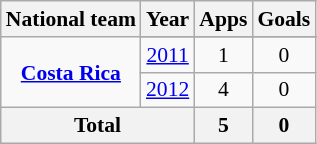<table class="wikitable" style="font-size:90%; text-align: center">
<tr>
<th>National team</th>
<th>Year</th>
<th>Apps</th>
<th>Goals</th>
</tr>
<tr>
<td rowspan="3"><strong><a href='#'>Costa Rica</a></strong></td>
</tr>
<tr>
<td><a href='#'>2011</a></td>
<td>1</td>
<td>0</td>
</tr>
<tr>
<td><a href='#'>2012</a></td>
<td>4</td>
<td>0</td>
</tr>
<tr>
<th colspan=2>Total</th>
<th>5</th>
<th>0</th>
</tr>
</table>
